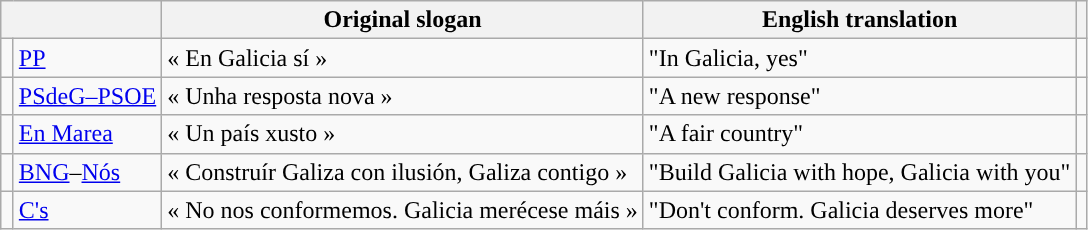<table class="wikitable" style="text-align:left;">
<tr>
<th style="text-align:left;" colspan="2"></th>
<th>Original slogan</th>
<th>English translation</th>
<th></th>
</tr>
<tr>
<td width="1" style="color:inherit;background:"></td>
<td><a href='#'>PP</a></td>
<td>« En Galicia sí »</td>
<td>"In Galicia, yes"</td>
<td></td>
</tr>
<tr>
<td style="color:inherit;background:"></td>
<td><a href='#'>PSdeG–PSOE</a></td>
<td>« Unha resposta nova »</td>
<td>"A new response"</td>
<td></td>
</tr>
<tr>
<td style="color:inherit;background:"></td>
<td><a href='#'>En Marea</a></td>
<td>« Un país xusto »</td>
<td>"A fair country"</td>
<td></td>
</tr>
<tr>
<td style="color:inherit;background:"></td>
<td><a href='#'>BNG</a>–<a href='#'>Nós</a></td>
<td>« Construír Galiza con ilusión, Galiza contigo »</td>
<td>"Build Galicia with hope, Galicia with you"</td>
<td></td>
</tr>
<tr>
<td style="color:inherit;background:"></td>
<td><a href='#'>C's</a></td>
<td>« No nos conformemos. Galicia merécese máis »</td>
<td>"Don't conform. Galicia deserves more"</td>
<td></td>
</tr>
</table>
